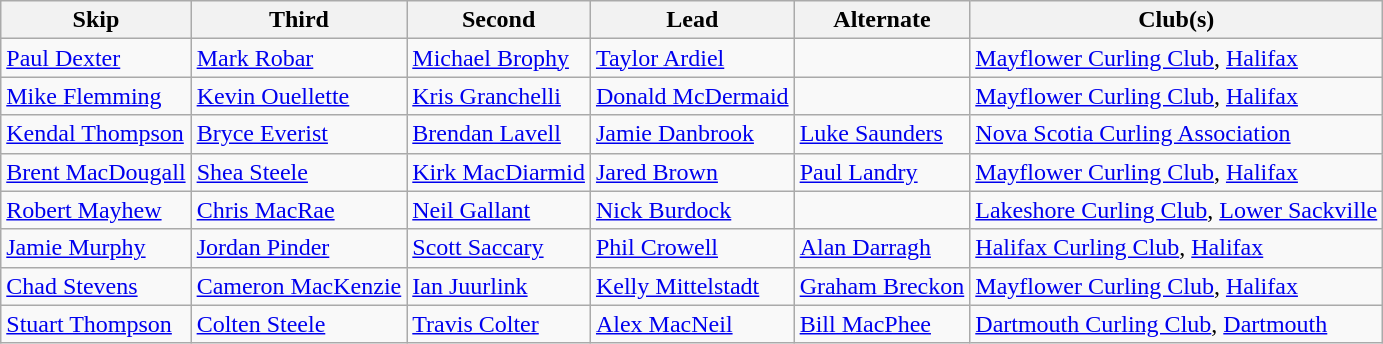<table class="wikitable">
<tr>
<th>Skip</th>
<th>Third</th>
<th>Second</th>
<th>Lead</th>
<th>Alternate</th>
<th>Club(s)</th>
</tr>
<tr>
<td><a href='#'>Paul Dexter</a></td>
<td><a href='#'>Mark Robar</a></td>
<td><a href='#'>Michael Brophy</a></td>
<td><a href='#'>Taylor Ardiel</a></td>
<td></td>
<td><a href='#'>Mayflower Curling Club</a>, <a href='#'>Halifax</a></td>
</tr>
<tr>
<td><a href='#'>Mike Flemming</a></td>
<td><a href='#'>Kevin Ouellette</a></td>
<td><a href='#'>Kris Granchelli</a></td>
<td><a href='#'>Donald McDermaid</a></td>
<td></td>
<td><a href='#'>Mayflower Curling Club</a>, <a href='#'>Halifax</a></td>
</tr>
<tr>
<td><a href='#'>Kendal Thompson</a></td>
<td><a href='#'>Bryce Everist</a></td>
<td><a href='#'>Brendan Lavell</a></td>
<td><a href='#'>Jamie Danbrook</a></td>
<td><a href='#'>Luke Saunders</a></td>
<td><a href='#'>Nova Scotia Curling Association</a></td>
</tr>
<tr>
<td><a href='#'>Brent MacDougall</a></td>
<td><a href='#'>Shea Steele</a></td>
<td><a href='#'>Kirk MacDiarmid</a></td>
<td><a href='#'>Jared Brown</a></td>
<td><a href='#'>Paul Landry</a></td>
<td><a href='#'>Mayflower Curling Club</a>, <a href='#'>Halifax</a></td>
</tr>
<tr>
<td><a href='#'>Robert Mayhew</a></td>
<td><a href='#'>Chris MacRae</a></td>
<td><a href='#'>Neil Gallant</a></td>
<td><a href='#'>Nick Burdock</a></td>
<td></td>
<td><a href='#'>Lakeshore Curling Club</a>, <a href='#'>Lower Sackville</a></td>
</tr>
<tr>
<td><a href='#'>Jamie Murphy</a></td>
<td><a href='#'>Jordan Pinder</a></td>
<td><a href='#'>Scott Saccary</a></td>
<td><a href='#'>Phil Crowell</a></td>
<td><a href='#'>Alan Darragh</a></td>
<td><a href='#'>Halifax Curling Club</a>, <a href='#'>Halifax</a></td>
</tr>
<tr>
<td><a href='#'>Chad Stevens</a></td>
<td><a href='#'>Cameron MacKenzie</a></td>
<td><a href='#'>Ian Juurlink</a></td>
<td><a href='#'>Kelly Mittelstadt</a></td>
<td><a href='#'>Graham Breckon</a></td>
<td><a href='#'>Mayflower Curling Club</a>, <a href='#'>Halifax</a></td>
</tr>
<tr>
<td><a href='#'>Stuart Thompson</a></td>
<td><a href='#'>Colten Steele</a></td>
<td><a href='#'>Travis Colter</a></td>
<td><a href='#'>Alex MacNeil</a></td>
<td><a href='#'>Bill MacPhee</a></td>
<td><a href='#'>Dartmouth Curling Club</a>, <a href='#'>Dartmouth</a></td>
</tr>
</table>
